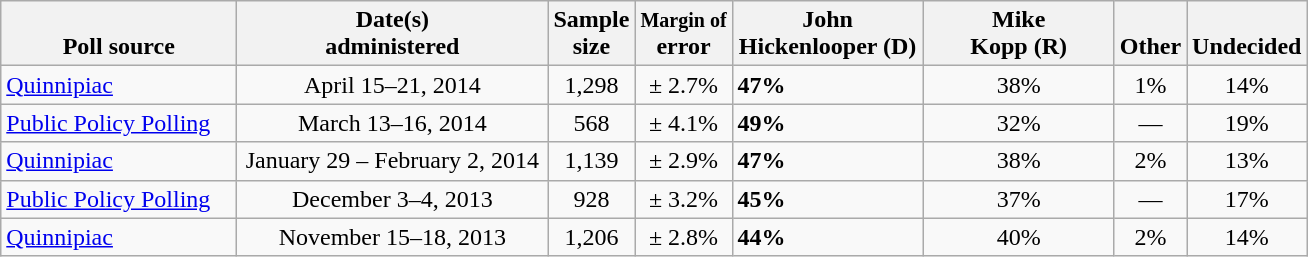<table class="wikitable">
<tr valign= bottom>
<th style="width:150px;">Poll source</th>
<th style="width:200px;">Date(s)<br>administered</th>
<th class=small>Sample<br>size</th>
<th><small>Margin of</small><br>error</th>
<th style="width:120px;">John<br>Hickenlooper (D)</th>
<th style="width:120px;">Mike<br>Kopp (R)</th>
<th style="width:40px;">Other</th>
<th style="width:40px;">Undecided</th>
</tr>
<tr>
<td><a href='#'>Quinnipiac</a></td>
<td align=center>April 15–21, 2014</td>
<td align=center>1,298</td>
<td align=center>± 2.7%</td>
<td><strong>47%</strong></td>
<td align=center>38%</td>
<td align=center>1%</td>
<td align=center>14%</td>
</tr>
<tr>
<td><a href='#'>Public Policy Polling</a></td>
<td align=center>March 13–16, 2014</td>
<td align=center>568</td>
<td align=center>± 4.1%</td>
<td><strong>49%</strong></td>
<td align=center>32%</td>
<td align=center>—</td>
<td align=center>19%</td>
</tr>
<tr>
<td><a href='#'>Quinnipiac</a></td>
<td align=center>January 29 – February 2, 2014</td>
<td align=center>1,139</td>
<td align=center>± 2.9%</td>
<td><strong>47%</strong></td>
<td align=center>38%</td>
<td align=center>2%</td>
<td align=center>13%</td>
</tr>
<tr>
<td><a href='#'>Public Policy Polling</a></td>
<td align=center>December 3–4, 2013</td>
<td align=center>928</td>
<td align=center>± 3.2%</td>
<td><strong>45%</strong></td>
<td align=center>37%</td>
<td align=center>—</td>
<td align=center>17%</td>
</tr>
<tr>
<td><a href='#'>Quinnipiac</a></td>
<td align=center>November 15–18, 2013</td>
<td align=center>1,206</td>
<td align=center>± 2.8%</td>
<td><strong>44%</strong></td>
<td align=center>40%</td>
<td align=center>2%</td>
<td align=center>14%</td>
</tr>
</table>
